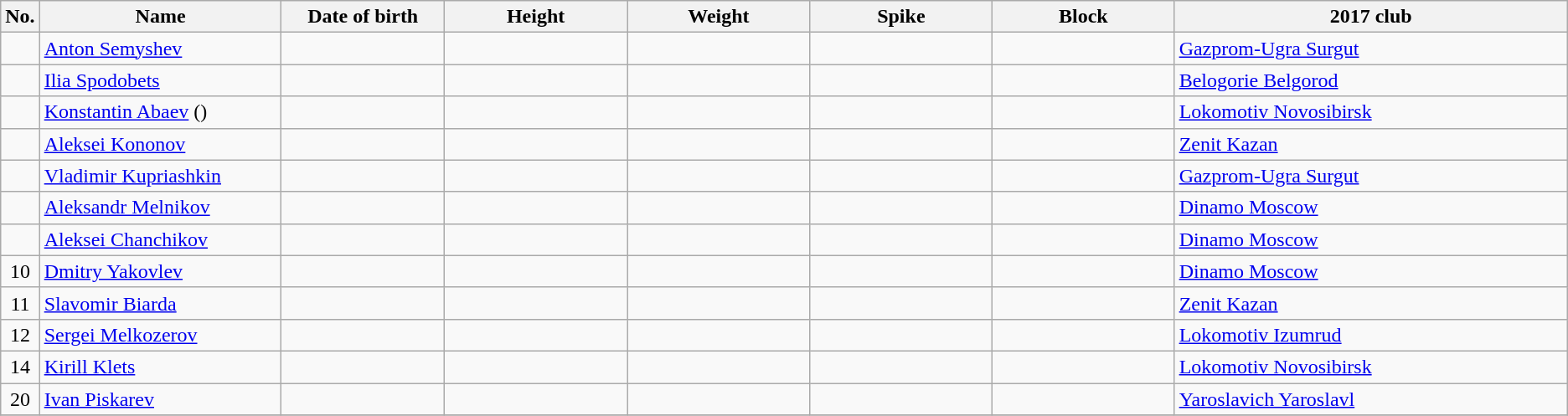<table class="wikitable sortable" style="font-size:100%; text-align:center;">
<tr>
<th>No.</th>
<th style="width:12em">Name</th>
<th style="width:8em">Date of birth</th>
<th style="width:9em">Height</th>
<th style="width:9em">Weight</th>
<th style="width:9em">Spike</th>
<th style="width:9em">Block</th>
<th style="width:20em">2017 club</th>
</tr>
<tr>
<td></td>
<td align=left><a href='#'>Anton Semyshev</a></td>
<td align=right></td>
<td></td>
<td></td>
<td></td>
<td></td>
<td align=left> <a href='#'>Gazprom-Ugra Surgut</a></td>
</tr>
<tr>
<td></td>
<td align=left><a href='#'>Ilia Spodobets</a></td>
<td align=right></td>
<td></td>
<td></td>
<td></td>
<td></td>
<td align=left> <a href='#'>Belogorie Belgorod</a></td>
</tr>
<tr>
<td></td>
<td align=left><a href='#'>Konstantin Abaev</a> ()</td>
<td align=right></td>
<td></td>
<td></td>
<td></td>
<td></td>
<td align=left> <a href='#'>Lokomotiv Novosibirsk</a></td>
</tr>
<tr>
<td></td>
<td align=left><a href='#'>Aleksei Kononov</a></td>
<td align=right></td>
<td></td>
<td></td>
<td></td>
<td></td>
<td align=left> <a href='#'>Zenit Kazan</a></td>
</tr>
<tr>
<td></td>
<td align=left><a href='#'>Vladimir Kupriashkin</a></td>
<td align=right></td>
<td></td>
<td></td>
<td></td>
<td></td>
<td align=left> <a href='#'>Gazprom-Ugra Surgut</a></td>
</tr>
<tr>
<td></td>
<td align=left><a href='#'>Aleksandr Melnikov</a></td>
<td align=right></td>
<td></td>
<td></td>
<td></td>
<td></td>
<td align=left> <a href='#'>Dinamo Moscow</a></td>
</tr>
<tr>
<td></td>
<td align=left><a href='#'>Aleksei Chanchikov</a></td>
<td align=right></td>
<td></td>
<td></td>
<td></td>
<td></td>
<td align=left> <a href='#'>Dinamo Moscow</a></td>
</tr>
<tr>
<td>10</td>
<td align=left><a href='#'>Dmitry Yakovlev</a></td>
<td align=right></td>
<td></td>
<td></td>
<td></td>
<td></td>
<td align=left> <a href='#'>Dinamo Moscow</a></td>
</tr>
<tr>
<td>11</td>
<td align=left><a href='#'>Slavomir Biarda</a></td>
<td align=right></td>
<td></td>
<td></td>
<td></td>
<td></td>
<td align=left> <a href='#'>Zenit Kazan</a></td>
</tr>
<tr>
<td>12</td>
<td align=left><a href='#'>Sergei Melkozerov</a></td>
<td align=right></td>
<td></td>
<td></td>
<td></td>
<td></td>
<td align=left> <a href='#'>Lokomotiv Izumrud</a></td>
</tr>
<tr>
<td>14</td>
<td align=left><a href='#'>Kirill Klets</a></td>
<td align=right></td>
<td></td>
<td></td>
<td></td>
<td></td>
<td align=left> <a href='#'>Lokomotiv Novosibirsk</a></td>
</tr>
<tr>
<td>20</td>
<td align=left><a href='#'>Ivan Piskarev</a></td>
<td align=right></td>
<td></td>
<td></td>
<td></td>
<td></td>
<td align=left> <a href='#'>Yaroslavich Yaroslavl</a></td>
</tr>
<tr>
</tr>
</table>
